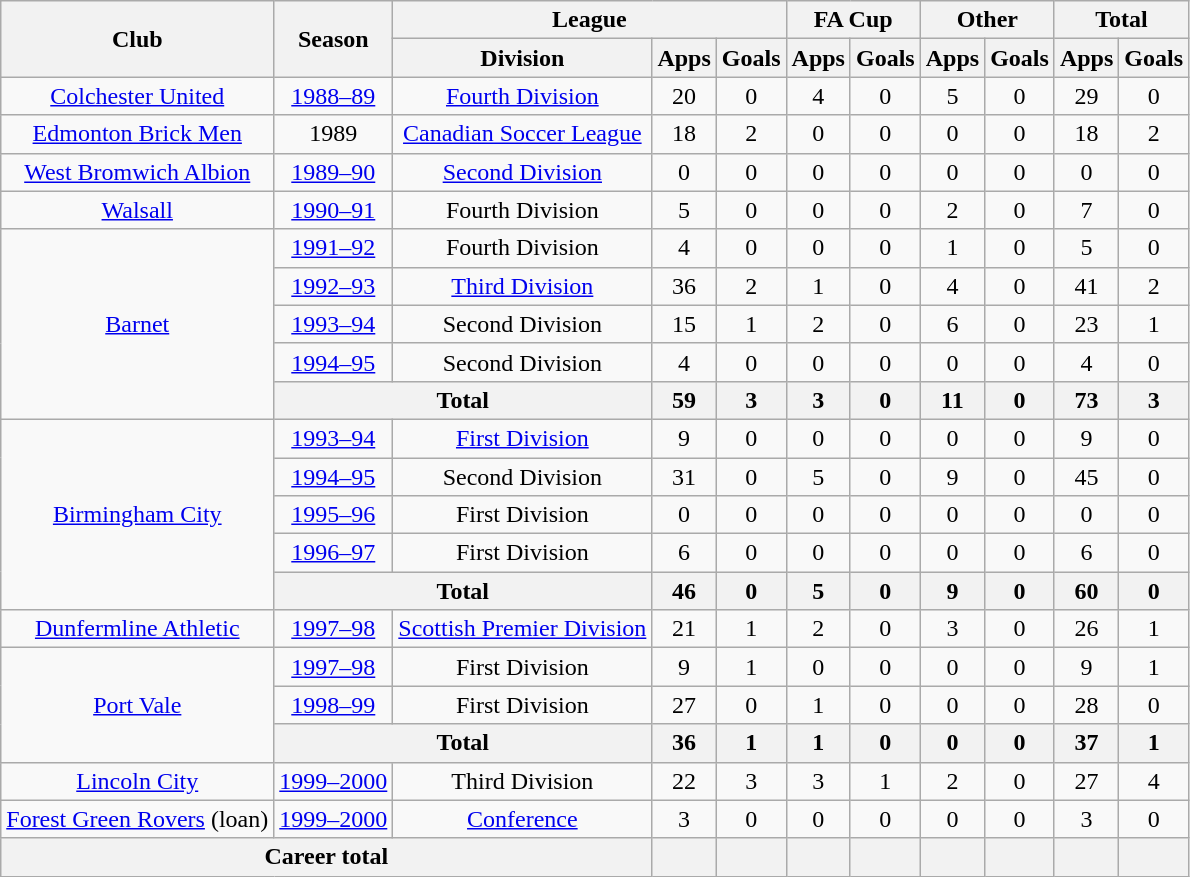<table class="wikitable" style="text-align:center">
<tr>
<th rowspan="2">Club</th>
<th rowspan="2">Season</th>
<th colspan="3">League</th>
<th colspan="2">FA Cup</th>
<th colspan="2">Other</th>
<th colspan="2">Total</th>
</tr>
<tr>
<th>Division</th>
<th>Apps</th>
<th>Goals</th>
<th>Apps</th>
<th>Goals</th>
<th>Apps</th>
<th>Goals</th>
<th>Apps</th>
<th>Goals</th>
</tr>
<tr>
<td><a href='#'>Colchester United</a></td>
<td><a href='#'>1988–89</a></td>
<td><a href='#'>Fourth Division</a></td>
<td>20</td>
<td>0</td>
<td>4</td>
<td>0</td>
<td>5</td>
<td>0</td>
<td>29</td>
<td>0</td>
</tr>
<tr>
<td><a href='#'>Edmonton Brick Men</a></td>
<td>1989</td>
<td><a href='#'>Canadian Soccer League</a></td>
<td>18</td>
<td>2</td>
<td>0</td>
<td>0</td>
<td>0</td>
<td>0</td>
<td>18</td>
<td>2</td>
</tr>
<tr>
<td><a href='#'>West Bromwich Albion</a></td>
<td><a href='#'>1989–90</a></td>
<td><a href='#'>Second Division</a></td>
<td>0</td>
<td>0</td>
<td>0</td>
<td>0</td>
<td>0</td>
<td>0</td>
<td>0</td>
<td>0</td>
</tr>
<tr>
<td><a href='#'>Walsall</a></td>
<td><a href='#'>1990–91</a></td>
<td>Fourth Division</td>
<td>5</td>
<td>0</td>
<td>0</td>
<td>0</td>
<td>2</td>
<td>0</td>
<td>7</td>
<td>0</td>
</tr>
<tr>
<td rowspan="5"><a href='#'>Barnet</a></td>
<td><a href='#'>1991–92</a></td>
<td>Fourth Division</td>
<td>4</td>
<td>0</td>
<td>0</td>
<td>0</td>
<td>1</td>
<td>0</td>
<td>5</td>
<td>0</td>
</tr>
<tr>
<td><a href='#'>1992–93</a></td>
<td><a href='#'>Third Division</a></td>
<td>36</td>
<td>2</td>
<td>1</td>
<td>0</td>
<td>4</td>
<td>0</td>
<td>41</td>
<td>2</td>
</tr>
<tr>
<td><a href='#'>1993–94</a></td>
<td>Second Division</td>
<td>15</td>
<td>1</td>
<td>2</td>
<td>0</td>
<td>6</td>
<td>0</td>
<td>23</td>
<td>1</td>
</tr>
<tr>
<td><a href='#'>1994–95</a></td>
<td>Second Division</td>
<td>4</td>
<td>0</td>
<td>0</td>
<td>0</td>
<td>0</td>
<td>0</td>
<td>4</td>
<td>0</td>
</tr>
<tr>
<th colspan="2">Total</th>
<th>59</th>
<th>3</th>
<th>3</th>
<th>0</th>
<th>11</th>
<th>0</th>
<th>73</th>
<th>3</th>
</tr>
<tr>
<td rowspan="5"><a href='#'>Birmingham City</a></td>
<td><a href='#'>1993–94</a></td>
<td><a href='#'>First Division</a></td>
<td>9</td>
<td>0</td>
<td>0</td>
<td>0</td>
<td>0</td>
<td>0</td>
<td>9</td>
<td>0</td>
</tr>
<tr>
<td><a href='#'>1994–95</a></td>
<td>Second Division</td>
<td>31</td>
<td>0</td>
<td>5</td>
<td>0</td>
<td>9</td>
<td>0</td>
<td>45</td>
<td>0</td>
</tr>
<tr>
<td><a href='#'>1995–96</a></td>
<td>First Division</td>
<td>0</td>
<td>0</td>
<td>0</td>
<td>0</td>
<td>0</td>
<td>0</td>
<td>0</td>
<td>0</td>
</tr>
<tr>
<td><a href='#'>1996–97</a></td>
<td>First Division</td>
<td>6</td>
<td>0</td>
<td>0</td>
<td>0</td>
<td>0</td>
<td>0</td>
<td>6</td>
<td>0</td>
</tr>
<tr>
<th colspan="2">Total</th>
<th>46</th>
<th>0</th>
<th>5</th>
<th>0</th>
<th>9</th>
<th>0</th>
<th>60</th>
<th>0</th>
</tr>
<tr>
<td><a href='#'>Dunfermline Athletic</a></td>
<td><a href='#'>1997–98</a></td>
<td><a href='#'>Scottish Premier Division</a></td>
<td>21</td>
<td>1</td>
<td>2</td>
<td>0</td>
<td>3</td>
<td>0</td>
<td>26</td>
<td>1</td>
</tr>
<tr>
<td rowspan="3"><a href='#'>Port Vale</a></td>
<td><a href='#'>1997–98</a></td>
<td>First Division</td>
<td>9</td>
<td>1</td>
<td>0</td>
<td>0</td>
<td>0</td>
<td>0</td>
<td>9</td>
<td>1</td>
</tr>
<tr>
<td><a href='#'>1998–99</a></td>
<td>First Division</td>
<td>27</td>
<td>0</td>
<td>1</td>
<td>0</td>
<td>0</td>
<td>0</td>
<td>28</td>
<td>0</td>
</tr>
<tr>
<th colspan="2">Total</th>
<th>36</th>
<th>1</th>
<th>1</th>
<th>0</th>
<th>0</th>
<th>0</th>
<th>37</th>
<th>1</th>
</tr>
<tr>
<td><a href='#'>Lincoln City</a></td>
<td><a href='#'>1999–2000</a></td>
<td>Third Division</td>
<td>22</td>
<td>3</td>
<td>3</td>
<td>1</td>
<td>2</td>
<td>0</td>
<td>27</td>
<td>4</td>
</tr>
<tr>
<td><a href='#'>Forest Green Rovers</a> (loan)</td>
<td><a href='#'>1999–2000</a></td>
<td><a href='#'>Conference</a></td>
<td>3</td>
<td>0</td>
<td>0</td>
<td>0</td>
<td>0</td>
<td>0</td>
<td>3</td>
<td>0</td>
</tr>
<tr>
<th colspan="3">Career total</th>
<th></th>
<th></th>
<th></th>
<th></th>
<th></th>
<th></th>
<th></th>
<th></th>
</tr>
</table>
